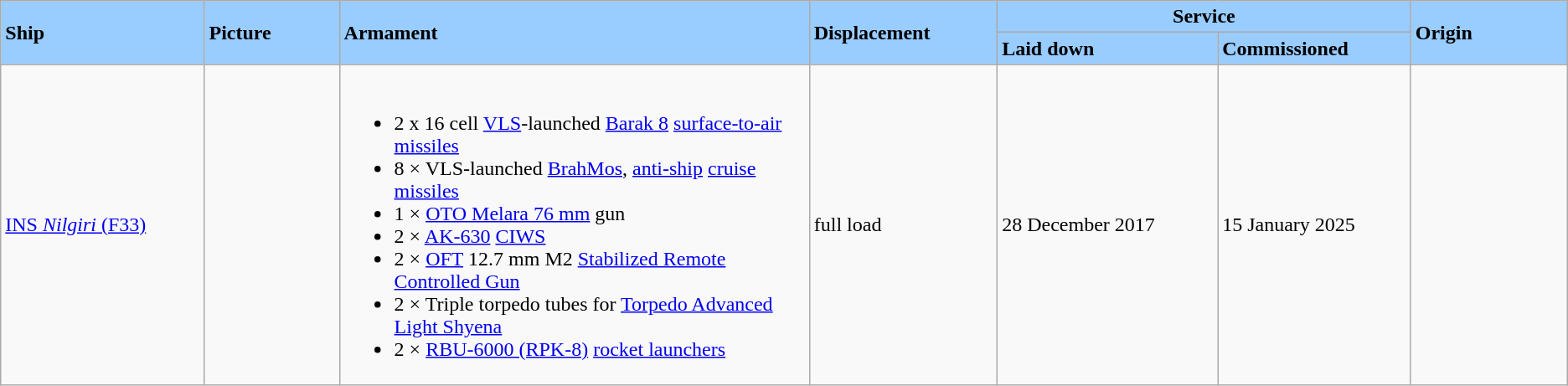<table class="wikitable">
<tr>
<th align= center scope=col rowspan=2 style="text-align:left; background:#9cf;"><div>Ship</div></th>
<th align= center scope=col rowspan=2 style="text-align:left; width:100px; background:#9cf;"><div>Picture</div></th>
<th align= center scope=col rowspan=2 style="text-align:left; width:30%;background:#9cf;"><div>Armament</div></th>
<th align= center scope=col rowspan=2 style="text-align:left; width:12%; background:#9cf;"><div>Displacement</div></th>
<th align= center scope=col colspan=2 style="text-align:center; background:#9cf;"><div>Service</div></th>
<th align= center scope=col rowspan=2 style="text-align:left; width:10%; background:#9cf;"><div>Origin</div></th>
</tr>
<tr>
<th align= center scope=col style="text-align:left; background:#9cf;"><div>Laid down</div></th>
<th align= center scope=col style="text-align:left; background:#9cf;"><div>Commissioned</div></th>
</tr>
<tr>
<td><a href='#'>INS <em>Nilgiri</em> (F33)</a></td>
<td></td>
<td><br><ul><li>2 x 16 cell <a href='#'>VLS</a>-launched <a href='#'>Barak 8</a> <a href='#'>surface-to-air missiles</a></li><li>8 × VLS-launched <a href='#'>BrahMos</a>, <a href='#'>anti-ship</a> <a href='#'>cruise missiles</a></li><li>1 × <a href='#'>OTO Melara 76 mm</a> gun</li><li>2 × <a href='#'>AK-630</a> <a href='#'>CIWS</a></li><li>2 × <a href='#'>OFT</a> 12.7 mm M2 <a href='#'>Stabilized Remote Controlled Gun</a></li><li>2 × Triple torpedo tubes for <a href='#'>Torpedo Advanced Light Shyena</a></li><li>2 × <a href='#'>RBU-6000 (RPK-8)</a> <a href='#'>rocket launchers</a></li></ul></td>
<td>  full load</td>
<td>28 December 2017</td>
<td>15 January 2025</td>
<td></td>
</tr>
</table>
